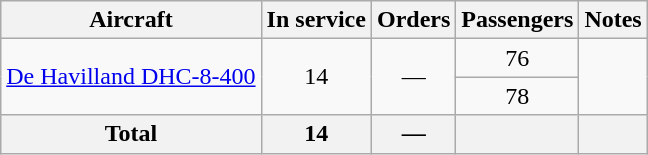<table class="wikitable" style="margin:1em auto; text-align:center;">
<tr>
<th>Aircraft</th>
<th>In service</th>
<th>Orders</th>
<th>Passengers</th>
<th>Notes</th>
</tr>
<tr>
<td rowspan="2"><a href='#'>De Havilland DHC-8-400</a></td>
<td rowspan="2">14</td>
<td rowspan="2">—</td>
<td>76</td>
<td rowspan="2"></td>
</tr>
<tr>
<td>78</td>
</tr>
<tr>
<th>Total</th>
<th>14</th>
<th>—</th>
<th></th>
<th colspan="2"></th>
</tr>
</table>
